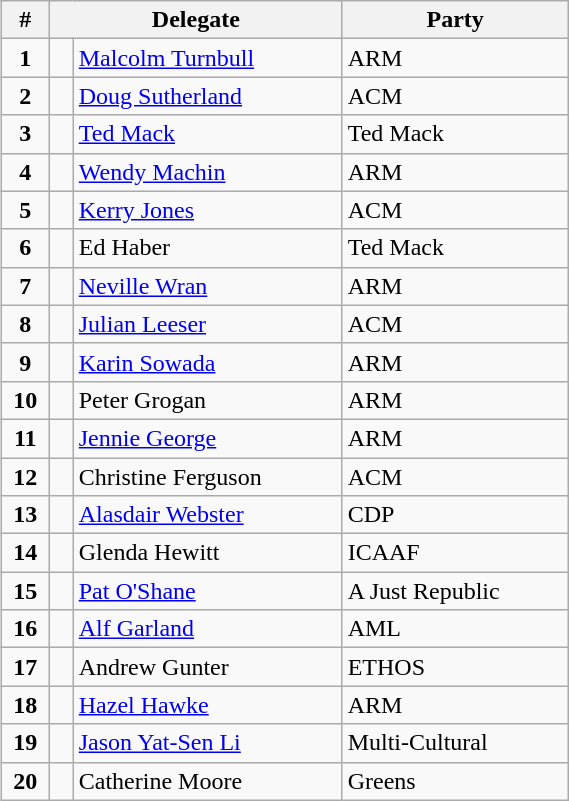<table class="wikitable" style="float:right;clear:right;width:30%">
<tr>
<th>#</th>
<th colspan="2">Delegate</th>
<th>Party</th>
</tr>
<tr>
<td align=center><strong>1</strong></td>
<td> </td>
<td><a href='#'>Malcolm Turnbull</a></td>
<td>ARM</td>
</tr>
<tr>
<td align=center><strong>2</strong></td>
<td> </td>
<td><a href='#'>Doug Sutherland</a></td>
<td>ACM</td>
</tr>
<tr>
<td align=center><strong>3</strong></td>
<td> </td>
<td><a href='#'>Ted Mack</a></td>
<td>Ted Mack</td>
</tr>
<tr>
<td align=center><strong>4</strong></td>
<td> </td>
<td><a href='#'>Wendy Machin</a></td>
<td>ARM</td>
</tr>
<tr>
<td align=center><strong>5</strong></td>
<td> </td>
<td><a href='#'>Kerry Jones</a></td>
<td>ACM</td>
</tr>
<tr>
<td align=center><strong>6</strong></td>
<td> </td>
<td>Ed Haber</td>
<td>Ted Mack</td>
</tr>
<tr>
<td align=center><strong>7</strong></td>
<td> </td>
<td><a href='#'>Neville Wran</a></td>
<td>ARM</td>
</tr>
<tr>
<td align=center><strong>8</strong></td>
<td> </td>
<td><a href='#'>Julian Leeser</a></td>
<td>ACM</td>
</tr>
<tr>
<td align=center><strong>9</strong></td>
<td> </td>
<td><a href='#'>Karin Sowada</a></td>
<td>ARM</td>
</tr>
<tr>
<td align=center><strong>10</strong></td>
<td> </td>
<td>Peter Grogan</td>
<td>ARM</td>
</tr>
<tr>
<td align=center><strong>11</strong></td>
<td> </td>
<td><a href='#'>Jennie George</a></td>
<td>ARM</td>
</tr>
<tr>
<td align=center><strong>12</strong></td>
<td> </td>
<td>Christine Ferguson</td>
<td>ACM</td>
</tr>
<tr>
<td align=center><strong>13</strong></td>
<td> </td>
<td><a href='#'>Alasdair Webster</a></td>
<td>CDP</td>
</tr>
<tr>
<td align=center><strong>14</strong></td>
<td> </td>
<td>Glenda Hewitt</td>
<td>ICAAF</td>
</tr>
<tr>
<td align=center><strong>15</strong></td>
<td> </td>
<td><a href='#'>Pat O'Shane</a></td>
<td>A Just Republic</td>
</tr>
<tr>
<td align=center><strong>16</strong></td>
<td> </td>
<td><a href='#'>Alf Garland</a></td>
<td>AML</td>
</tr>
<tr>
<td align=center><strong>17</strong></td>
<td> </td>
<td>Andrew Gunter</td>
<td>ETHOS</td>
</tr>
<tr>
<td align=center><strong>18</strong></td>
<td> </td>
<td><a href='#'>Hazel Hawke</a></td>
<td>ARM</td>
</tr>
<tr>
<td align=center><strong>19</strong></td>
<td> </td>
<td><a href='#'>Jason Yat-Sen Li</a></td>
<td>Multi-Cultural</td>
</tr>
<tr>
<td align=center><strong>20</strong></td>
<td> </td>
<td>Catherine Moore</td>
<td>Greens</td>
</tr>
</table>
